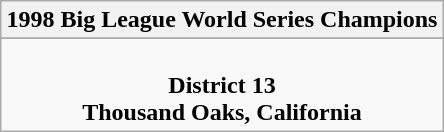<table class="wikitable" style="text-align: center; margin: 0 auto;">
<tr>
<th>1998 Big League World Series Champions</th>
</tr>
<tr>
</tr>
<tr>
<td><br><strong>District 13</strong><br> <strong>Thousand Oaks, California</strong></td>
</tr>
</table>
